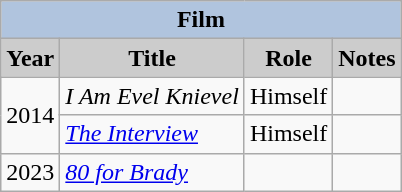<table class="wikitable">
<tr style="text-align:center;">
<th colspan=4 style="background:#B0C4DE;">Film</th>
</tr>
<tr style="text-align:center;">
<th style="background:#ccc;">Year</th>
<th style="background:#ccc;">Title</th>
<th style="background:#ccc;">Role</th>
<th style="background:#ccc;">Notes</th>
</tr>
<tr>
<td rowspan=2>2014</td>
<td><em>I Am Evel Knievel</em></td>
<td>Himself</td>
<td></td>
</tr>
<tr>
<td><em><a href='#'>The Interview</a></em></td>
<td>Himself</td>
<td></td>
</tr>
<tr>
<td>2023</td>
<td><em><a href='#'>80 for Brady</a></em></td>
<td></td>
<td></td>
</tr>
</table>
